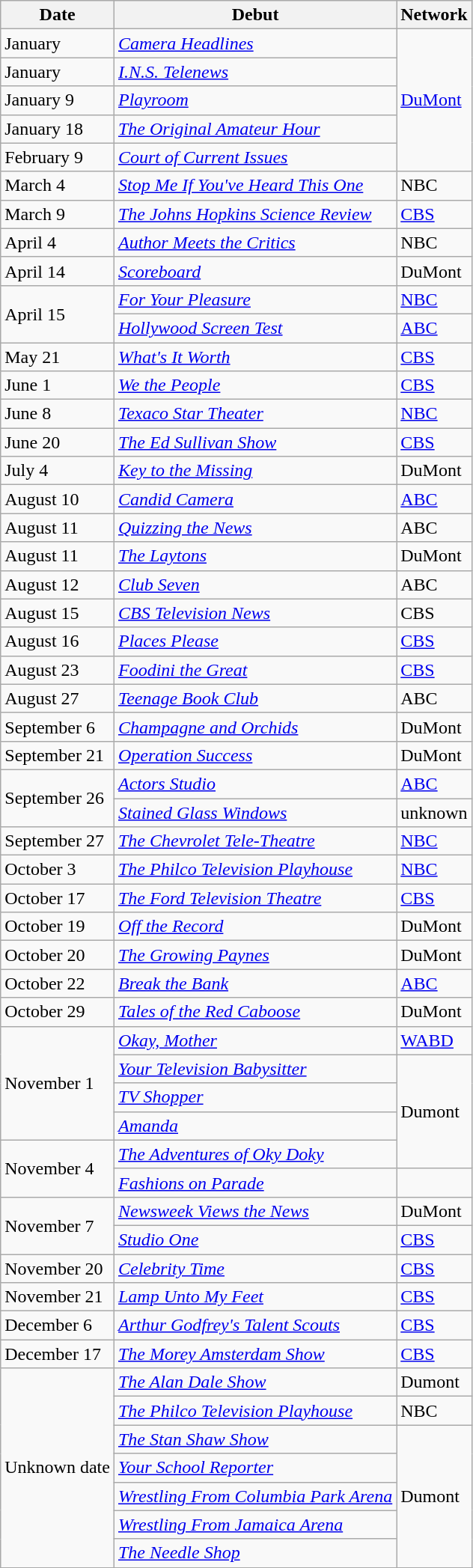<table class="wikitable sortable">
<tr>
<th>Date</th>
<th>Debut</th>
<th>Network</th>
</tr>
<tr>
<td>January</td>
<td><em><a href='#'>Camera Headlines</a></em></td>
<td rowspan=5><a href='#'>DuMont</a></td>
</tr>
<tr>
<td>January</td>
<td><em><a href='#'>I.N.S. Telenews</a></em></td>
</tr>
<tr>
<td>January 9</td>
<td><em><a href='#'>Playroom</a></em></td>
</tr>
<tr>
<td>January 18</td>
<td><em><a href='#'>The Original Amateur Hour</a></em></td>
</tr>
<tr>
<td>February 9</td>
<td><em><a href='#'>Court of Current Issues</a></em></td>
</tr>
<tr>
<td>March 4</td>
<td><em><a href='#'>Stop Me If You've Heard This One</a></em></td>
<td>NBC</td>
</tr>
<tr>
<td>March 9</td>
<td><em><a href='#'>The Johns Hopkins Science Review</a></em></td>
<td><a href='#'>CBS</a></td>
</tr>
<tr>
<td>April 4</td>
<td><em><a href='#'>Author Meets the Critics</a></em></td>
<td>NBC</td>
</tr>
<tr>
<td>April 14</td>
<td><em><a href='#'>Scoreboard</a></em></td>
<td>DuMont</td>
</tr>
<tr>
<td rowspan=2>April 15</td>
<td><em><a href='#'>For Your Pleasure</a></em></td>
<td><a href='#'>NBC</a></td>
</tr>
<tr>
<td><em><a href='#'>Hollywood Screen Test</a></em></td>
<td><a href='#'>ABC</a></td>
</tr>
<tr>
<td>May 21</td>
<td><em><a href='#'>What's It Worth</a></em></td>
<td><a href='#'>CBS</a></td>
</tr>
<tr>
<td>June 1</td>
<td><em><a href='#'>We the People</a></em></td>
<td><a href='#'>CBS</a></td>
</tr>
<tr>
<td>June 8</td>
<td><em><a href='#'>Texaco Star Theater</a></em></td>
<td><a href='#'>NBC</a></td>
</tr>
<tr>
<td>June 20</td>
<td><em><a href='#'>The Ed Sullivan Show</a></em></td>
<td><a href='#'>CBS</a></td>
</tr>
<tr>
<td>July 4</td>
<td><em><a href='#'>Key to the Missing</a></em></td>
<td>DuMont</td>
</tr>
<tr>
<td>August 10</td>
<td><em><a href='#'>Candid Camera</a></em></td>
<td><a href='#'>ABC</a></td>
</tr>
<tr>
<td>August 11</td>
<td><em><a href='#'>Quizzing the News</a></em></td>
<td>ABC</td>
</tr>
<tr>
<td>August 11</td>
<td><em><a href='#'>The Laytons</a></em></td>
<td>DuMont</td>
</tr>
<tr>
<td>August 12</td>
<td><em><a href='#'>Club Seven</a></em></td>
<td>ABC</td>
</tr>
<tr>
<td>August 15</td>
<td><em><a href='#'>CBS Television News</a></em></td>
<td>CBS</td>
</tr>
<tr>
<td>August 16</td>
<td><em><a href='#'>Places Please</a></em></td>
<td><a href='#'>CBS</a></td>
</tr>
<tr>
<td>August 23</td>
<td><em><a href='#'>Foodini the Great</a></em></td>
<td><a href='#'>CBS</a></td>
</tr>
<tr>
<td>August 27</td>
<td><em><a href='#'>Teenage Book Club</a></em></td>
<td>ABC</td>
</tr>
<tr>
<td>September 6</td>
<td><em><a href='#'>Champagne and Orchids</a></em></td>
<td>DuMont</td>
</tr>
<tr>
<td>September 21</td>
<td><em><a href='#'>Operation Success</a></em></td>
<td>DuMont</td>
</tr>
<tr>
<td rowspan=2>September 26</td>
<td><em><a href='#'>Actors Studio</a></em></td>
<td><a href='#'>ABC</a></td>
</tr>
<tr>
<td><em><a href='#'>Stained Glass Windows</a></em></td>
<td>unknown</td>
</tr>
<tr>
<td>September 27</td>
<td><em><a href='#'>The Chevrolet Tele-Theatre</a></em></td>
<td><a href='#'>NBC</a></td>
</tr>
<tr>
<td>October 3</td>
<td><em><a href='#'>The Philco Television Playhouse</a></em></td>
<td><a href='#'>NBC</a></td>
</tr>
<tr>
<td>October 17</td>
<td><em><a href='#'>The Ford Television Theatre</a></em></td>
<td><a href='#'>CBS</a></td>
</tr>
<tr>
<td>October 19</td>
<td><em><a href='#'>Off the Record</a></em></td>
<td>DuMont</td>
</tr>
<tr>
<td>October 20</td>
<td><em><a href='#'>The Growing Paynes</a></em></td>
<td>DuMont</td>
</tr>
<tr>
<td>October 22</td>
<td><em><a href='#'>Break the Bank</a></em></td>
<td><a href='#'>ABC</a></td>
</tr>
<tr>
<td>October 29</td>
<td><em><a href='#'>Tales of the Red Caboose</a></em></td>
<td>DuMont</td>
</tr>
<tr>
<td rowspan=4>November 1</td>
<td><em><a href='#'>Okay, Mother</a></em></td>
<td><a href='#'>WABD</a></td>
</tr>
<tr>
<td><em><a href='#'>Your Television Babysitter</a></em></td>
<td rowspan=4>Dumont</td>
</tr>
<tr>
<td><em><a href='#'>TV Shopper</a></em></td>
</tr>
<tr>
<td><em><a href='#'>Amanda</a></em></td>
</tr>
<tr>
<td rowspan=2>November 4</td>
<td><em><a href='#'>The Adventures of Oky Doky</a></em></td>
</tr>
<tr>
<td><em><a href='#'>Fashions on Parade</a></em></td>
</tr>
<tr>
<td rowspan=2>November 7</td>
<td><em><a href='#'>Newsweek Views the News</a></em></td>
<td>DuMont</td>
</tr>
<tr>
<td><em><a href='#'>Studio One</a></em></td>
<td><a href='#'>CBS</a></td>
</tr>
<tr>
<td>November 20</td>
<td><em><a href='#'>Celebrity Time</a></em></td>
<td><a href='#'>CBS</a></td>
</tr>
<tr>
<td>November 21</td>
<td><em><a href='#'>Lamp Unto My Feet</a></em></td>
<td><a href='#'>CBS</a></td>
</tr>
<tr>
<td>December 6</td>
<td><em><a href='#'>Arthur Godfrey's Talent Scouts</a></em></td>
<td><a href='#'>CBS</a></td>
</tr>
<tr>
<td>December 17</td>
<td><em><a href='#'>The Morey Amsterdam Show</a></em></td>
<td><a href='#'>CBS</a></td>
</tr>
<tr>
<td rowspan=8>Unknown date</td>
<td><em><a href='#'>The Alan Dale Show</a></em></td>
<td>Dumont</td>
</tr>
<tr>
<td><em><a href='#'>The Philco Television Playhouse</a></em></td>
<td>NBC</td>
</tr>
<tr>
<td><em><a href='#'>The Stan Shaw Show</a></em></td>
<td rowspan=5>Dumont</td>
</tr>
<tr>
<td><em><a href='#'>Your School Reporter</a></em></td>
</tr>
<tr>
<td><em><a href='#'>Wrestling From Columbia Park Arena</a></em></td>
</tr>
<tr>
<td><em><a href='#'>Wrestling From Jamaica Arena</a></em></td>
</tr>
<tr>
<td><em><a href='#'>The Needle Shop</a></em></td>
</tr>
<tr>
</tr>
</table>
